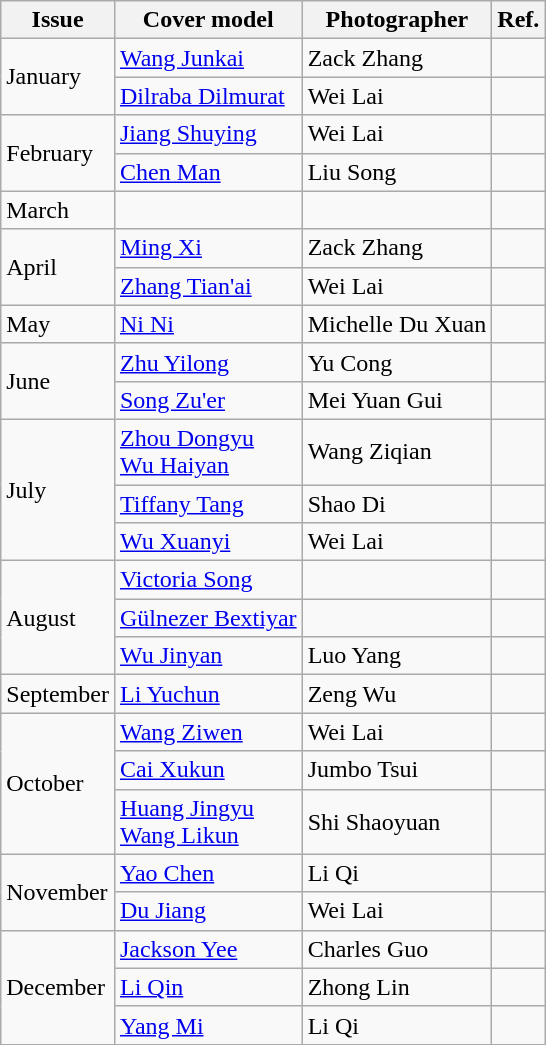<table class="sortable wikitable">
<tr>
<th>Issue</th>
<th>Cover model</th>
<th>Photographer</th>
<th>Ref.</th>
</tr>
<tr>
<td rowspan="2">January</td>
<td><a href='#'>Wang Junkai</a></td>
<td>Zack Zhang</td>
<td></td>
</tr>
<tr>
<td><a href='#'>Dilraba Dilmurat</a></td>
<td>Wei Lai</td>
<td></td>
</tr>
<tr>
<td rowspan="2">February</td>
<td><a href='#'>Jiang Shuying</a></td>
<td>Wei Lai</td>
<td></td>
</tr>
<tr>
<td><a href='#'>Chen Man</a></td>
<td>Liu Song</td>
<td></td>
</tr>
<tr>
<td>March</td>
<td></td>
<td></td>
<td></td>
</tr>
<tr>
<td rowspan="2">April</td>
<td><a href='#'>Ming Xi</a></td>
<td>Zack Zhang</td>
<td></td>
</tr>
<tr>
<td><a href='#'>Zhang Tian'ai</a></td>
<td>Wei Lai</td>
<td></td>
</tr>
<tr>
<td>May</td>
<td><a href='#'>Ni Ni</a></td>
<td>Michelle Du Xuan</td>
<td></td>
</tr>
<tr>
<td rowspan="2">June</td>
<td><a href='#'>Zhu Yilong</a></td>
<td>Yu Cong</td>
<td></td>
</tr>
<tr>
<td><a href='#'>Song Zu'er</a></td>
<td>Mei Yuan Gui</td>
<td></td>
</tr>
<tr>
<td rowspan="3">July</td>
<td><a href='#'>Zhou Dongyu</a><br><a href='#'>Wu Haiyan</a></td>
<td>Wang Ziqian</td>
<td></td>
</tr>
<tr>
<td><a href='#'>Tiffany Tang</a></td>
<td>Shao Di</td>
<td></td>
</tr>
<tr>
<td><a href='#'>Wu Xuanyi</a></td>
<td>Wei Lai</td>
<td></td>
</tr>
<tr>
<td rowspan="3">August</td>
<td><a href='#'>Victoria Song</a></td>
<td></td>
<td></td>
</tr>
<tr>
<td><a href='#'>Gülnezer Bextiyar</a></td>
<td></td>
<td></td>
</tr>
<tr>
<td><a href='#'>Wu Jinyan</a></td>
<td>Luo Yang</td>
<td></td>
</tr>
<tr>
<td>September</td>
<td><a href='#'>Li Yuchun</a></td>
<td>Zeng Wu</td>
<td></td>
</tr>
<tr>
<td rowspan="3">October</td>
<td><a href='#'>Wang Ziwen</a></td>
<td>Wei Lai</td>
<td></td>
</tr>
<tr>
<td><a href='#'>Cai Xukun</a></td>
<td>Jumbo Tsui</td>
<td></td>
</tr>
<tr>
<td><a href='#'>Huang Jingyu</a><br><a href='#'>Wang Likun</a></td>
<td>Shi Shaoyuan</td>
<td></td>
</tr>
<tr>
<td rowspan="2">November</td>
<td><a href='#'>Yao Chen</a></td>
<td>Li Qi</td>
<td></td>
</tr>
<tr>
<td><a href='#'>Du Jiang</a></td>
<td>Wei Lai</td>
<td></td>
</tr>
<tr>
<td rowspan="3">December</td>
<td><a href='#'>Jackson Yee</a></td>
<td>Charles Guo</td>
<td></td>
</tr>
<tr>
<td><a href='#'>Li Qin</a></td>
<td>Zhong Lin</td>
<td></td>
</tr>
<tr>
<td><a href='#'>Yang Mi</a></td>
<td>Li Qi</td>
<td></td>
</tr>
</table>
